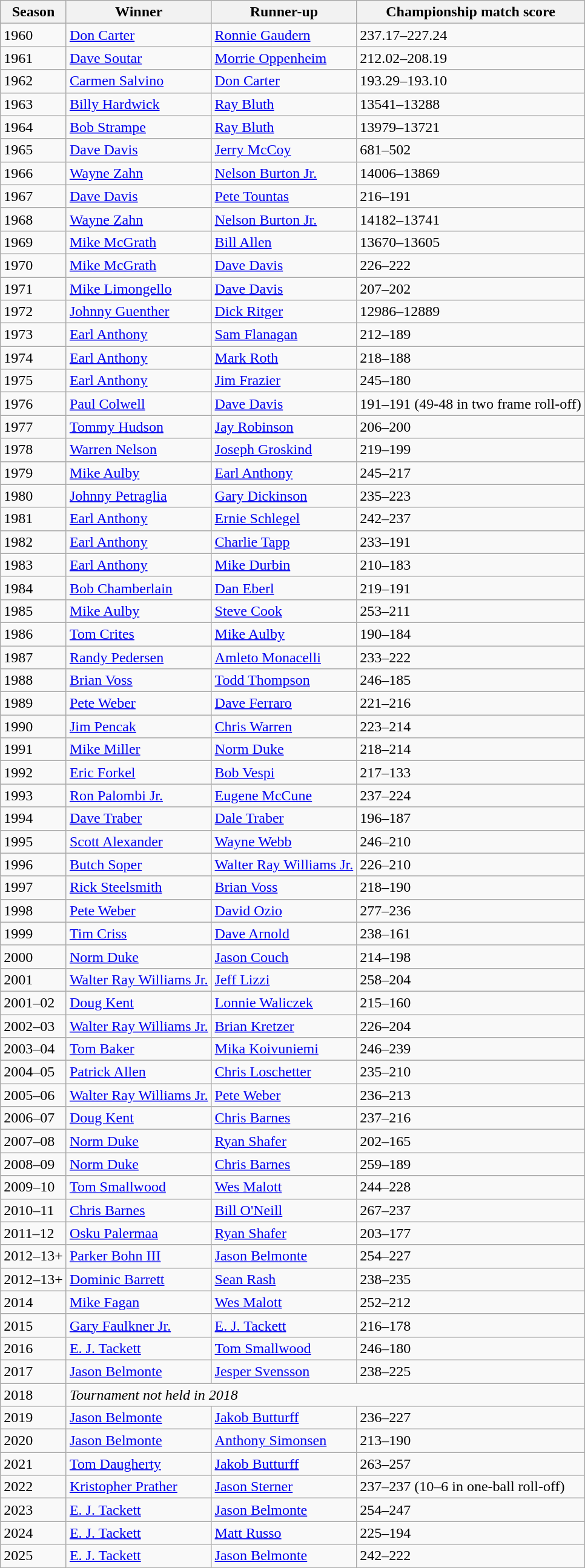<table class="wikitable">
<tr>
<th>Season</th>
<th>Winner</th>
<th>Runner-up</th>
<th>Championship match score</th>
</tr>
<tr>
<td>1960</td>
<td><a href='#'>Don Carter</a></td>
<td><a href='#'>Ronnie Gaudern</a></td>
<td>237.17–227.24</td>
</tr>
<tr>
<td>1961</td>
<td><a href='#'>Dave Soutar</a></td>
<td><a href='#'>Morrie Oppenheim</a></td>
<td>212.02–208.19</td>
</tr>
<tr>
<td>1962</td>
<td><a href='#'>Carmen Salvino</a></td>
<td><a href='#'>Don Carter</a></td>
<td>193.29–193.10</td>
</tr>
<tr>
<td>1963</td>
<td><a href='#'>Billy Hardwick</a></td>
<td><a href='#'>Ray Bluth</a></td>
<td>13541–13288</td>
</tr>
<tr>
<td>1964</td>
<td><a href='#'>Bob Strampe</a></td>
<td><a href='#'>Ray Bluth</a></td>
<td>13979–13721</td>
</tr>
<tr>
<td>1965</td>
<td><a href='#'>Dave Davis</a></td>
<td><a href='#'>Jerry McCoy</a></td>
<td>681–502</td>
</tr>
<tr>
<td>1966</td>
<td><a href='#'>Wayne Zahn</a></td>
<td><a href='#'>Nelson Burton Jr.</a></td>
<td>14006–13869</td>
</tr>
<tr>
<td>1967</td>
<td><a href='#'>Dave Davis</a></td>
<td><a href='#'>Pete Tountas</a></td>
<td>216–191</td>
</tr>
<tr>
<td>1968</td>
<td><a href='#'>Wayne Zahn</a></td>
<td><a href='#'>Nelson Burton Jr.</a></td>
<td>14182–13741</td>
</tr>
<tr>
<td>1969</td>
<td><a href='#'>Mike McGrath</a></td>
<td><a href='#'>Bill Allen</a></td>
<td>13670–13605</td>
</tr>
<tr>
<td>1970</td>
<td><a href='#'>Mike McGrath</a></td>
<td><a href='#'>Dave Davis</a></td>
<td>226–222</td>
</tr>
<tr>
<td>1971</td>
<td><a href='#'>Mike Limongello</a></td>
<td><a href='#'>Dave Davis</a></td>
<td>207–202</td>
</tr>
<tr>
<td>1972</td>
<td><a href='#'>Johnny Guenther</a></td>
<td><a href='#'>Dick Ritger</a></td>
<td>12986–12889</td>
</tr>
<tr>
<td>1973</td>
<td><a href='#'>Earl Anthony</a></td>
<td><a href='#'>Sam Flanagan</a></td>
<td>212–189</td>
</tr>
<tr>
<td>1974</td>
<td><a href='#'>Earl Anthony</a></td>
<td><a href='#'>Mark Roth</a></td>
<td>218–188</td>
</tr>
<tr>
<td>1975</td>
<td><a href='#'>Earl Anthony</a></td>
<td><a href='#'>Jim Frazier</a></td>
<td>245–180</td>
</tr>
<tr>
<td>1976</td>
<td><a href='#'>Paul Colwell</a></td>
<td><a href='#'>Dave Davis</a></td>
<td>191–191 (49-48 in two frame roll-off)</td>
</tr>
<tr>
<td>1977</td>
<td><a href='#'>Tommy Hudson</a></td>
<td><a href='#'>Jay Robinson</a></td>
<td>206–200</td>
</tr>
<tr>
<td>1978</td>
<td><a href='#'>Warren Nelson</a></td>
<td><a href='#'>Joseph Groskind</a></td>
<td>219–199</td>
</tr>
<tr>
<td>1979</td>
<td><a href='#'>Mike Aulby</a></td>
<td><a href='#'>Earl Anthony</a></td>
<td>245–217</td>
</tr>
<tr>
<td>1980</td>
<td><a href='#'>Johnny Petraglia</a></td>
<td><a href='#'>Gary Dickinson</a></td>
<td>235–223</td>
</tr>
<tr>
<td>1981</td>
<td><a href='#'>Earl Anthony</a></td>
<td><a href='#'>Ernie Schlegel</a></td>
<td>242–237</td>
</tr>
<tr>
<td>1982</td>
<td><a href='#'>Earl Anthony</a></td>
<td><a href='#'>Charlie Tapp</a></td>
<td>233–191</td>
</tr>
<tr>
<td>1983</td>
<td><a href='#'>Earl Anthony</a></td>
<td><a href='#'>Mike Durbin</a></td>
<td>210–183</td>
</tr>
<tr>
<td>1984</td>
<td><a href='#'>Bob Chamberlain</a></td>
<td><a href='#'>Dan Eberl</a></td>
<td>219–191</td>
</tr>
<tr>
<td>1985</td>
<td><a href='#'>Mike Aulby</a></td>
<td><a href='#'>Steve Cook</a></td>
<td>253–211</td>
</tr>
<tr>
<td>1986</td>
<td><a href='#'>Tom Crites</a></td>
<td><a href='#'>Mike Aulby</a></td>
<td>190–184</td>
</tr>
<tr>
<td>1987</td>
<td><a href='#'>Randy Pedersen</a></td>
<td><a href='#'>Amleto Monacelli</a></td>
<td>233–222</td>
</tr>
<tr>
<td>1988</td>
<td><a href='#'>Brian Voss</a></td>
<td><a href='#'>Todd Thompson</a></td>
<td>246–185</td>
</tr>
<tr>
<td>1989</td>
<td><a href='#'>Pete Weber</a></td>
<td><a href='#'>Dave Ferraro</a></td>
<td>221–216</td>
</tr>
<tr>
<td>1990</td>
<td><a href='#'>Jim Pencak</a></td>
<td><a href='#'>Chris Warren</a></td>
<td>223–214</td>
</tr>
<tr>
<td>1991</td>
<td><a href='#'>Mike Miller</a></td>
<td><a href='#'>Norm Duke</a></td>
<td>218–214</td>
</tr>
<tr>
<td>1992</td>
<td><a href='#'>Eric Forkel</a></td>
<td><a href='#'>Bob Vespi</a></td>
<td>217–133</td>
</tr>
<tr>
<td>1993</td>
<td><a href='#'>Ron Palombi Jr.</a></td>
<td><a href='#'>Eugene McCune</a></td>
<td>237–224</td>
</tr>
<tr>
<td>1994</td>
<td><a href='#'>Dave Traber</a></td>
<td><a href='#'>Dale Traber</a></td>
<td>196–187</td>
</tr>
<tr>
<td>1995</td>
<td><a href='#'>Scott Alexander</a></td>
<td><a href='#'>Wayne Webb</a></td>
<td>246–210</td>
</tr>
<tr>
<td>1996</td>
<td><a href='#'>Butch Soper</a></td>
<td><a href='#'>Walter Ray Williams Jr.</a></td>
<td>226–210</td>
</tr>
<tr>
<td>1997</td>
<td><a href='#'>Rick Steelsmith</a></td>
<td><a href='#'>Brian Voss</a></td>
<td>218–190</td>
</tr>
<tr>
<td>1998</td>
<td><a href='#'>Pete Weber</a></td>
<td><a href='#'>David Ozio</a></td>
<td>277–236</td>
</tr>
<tr>
<td>1999</td>
<td><a href='#'>Tim Criss</a></td>
<td><a href='#'>Dave Arnold</a></td>
<td>238–161</td>
</tr>
<tr>
<td>2000</td>
<td><a href='#'>Norm Duke</a></td>
<td><a href='#'>Jason Couch</a></td>
<td>214–198</td>
</tr>
<tr>
<td>2001</td>
<td><a href='#'>Walter Ray Williams Jr.</a></td>
<td><a href='#'>Jeff Lizzi</a></td>
<td>258–204</td>
</tr>
<tr>
<td>2001–02</td>
<td><a href='#'>Doug Kent</a></td>
<td><a href='#'>Lonnie Waliczek</a></td>
<td>215–160</td>
</tr>
<tr>
<td>2002–03</td>
<td><a href='#'>Walter Ray Williams Jr.</a></td>
<td><a href='#'>Brian Kretzer</a></td>
<td>226–204</td>
</tr>
<tr>
<td>2003–04</td>
<td><a href='#'>Tom Baker</a></td>
<td><a href='#'>Mika Koivuniemi</a></td>
<td>246–239</td>
</tr>
<tr>
<td>2004–05</td>
<td><a href='#'>Patrick Allen</a></td>
<td><a href='#'>Chris Loschetter</a></td>
<td>235–210</td>
</tr>
<tr>
<td>2005–06</td>
<td><a href='#'>Walter Ray Williams Jr.</a></td>
<td><a href='#'>Pete Weber</a></td>
<td>236–213</td>
</tr>
<tr>
<td>2006–07</td>
<td><a href='#'>Doug Kent</a></td>
<td><a href='#'>Chris Barnes</a></td>
<td>237–216</td>
</tr>
<tr>
<td>2007–08</td>
<td><a href='#'>Norm Duke</a></td>
<td><a href='#'>Ryan Shafer</a></td>
<td>202–165</td>
</tr>
<tr>
<td>2008–09</td>
<td><a href='#'>Norm Duke</a></td>
<td><a href='#'>Chris Barnes</a></td>
<td>259–189</td>
</tr>
<tr>
<td>2009–10</td>
<td><a href='#'>Tom Smallwood</a></td>
<td><a href='#'>Wes Malott</a></td>
<td>244–228</td>
</tr>
<tr>
<td>2010–11</td>
<td><a href='#'>Chris Barnes</a></td>
<td><a href='#'>Bill O'Neill</a></td>
<td>267–237</td>
</tr>
<tr>
<td>2011–12</td>
<td><a href='#'>Osku Palermaa</a></td>
<td><a href='#'>Ryan Shafer</a></td>
<td>203–177</td>
</tr>
<tr>
<td>2012–13+</td>
<td><a href='#'>Parker Bohn III</a></td>
<td><a href='#'>Jason Belmonte</a></td>
<td>254–227</td>
</tr>
<tr>
<td>2012–13+</td>
<td><a href='#'>Dominic Barrett</a></td>
<td><a href='#'>Sean Rash</a></td>
<td>238–235</td>
</tr>
<tr>
<td>2014</td>
<td><a href='#'>Mike Fagan</a></td>
<td><a href='#'>Wes Malott</a></td>
<td>252–212</td>
</tr>
<tr>
<td>2015</td>
<td><a href='#'>Gary Faulkner Jr.</a></td>
<td><a href='#'>E. J. Tackett</a></td>
<td>216–178</td>
</tr>
<tr>
<td>2016</td>
<td><a href='#'>E. J. Tackett</a></td>
<td><a href='#'>Tom Smallwood</a></td>
<td>246–180</td>
</tr>
<tr>
<td>2017</td>
<td><a href='#'>Jason Belmonte</a></td>
<td><a href='#'>Jesper Svensson</a></td>
<td>238–225</td>
</tr>
<tr>
<td>2018</td>
<td colspan="3"><em>Tournament not held in 2018</em></td>
</tr>
<tr>
<td>2019</td>
<td><a href='#'>Jason Belmonte</a></td>
<td><a href='#'>Jakob Butturff</a></td>
<td>236–227</td>
</tr>
<tr>
<td>2020</td>
<td><a href='#'>Jason Belmonte</a></td>
<td><a href='#'>Anthony Simonsen</a></td>
<td>213–190</td>
</tr>
<tr>
<td>2021</td>
<td><a href='#'>Tom Daugherty</a></td>
<td><a href='#'>Jakob Butturff</a></td>
<td>263–257</td>
</tr>
<tr>
<td>2022</td>
<td><a href='#'>Kristopher Prather</a></td>
<td><a href='#'>Jason Sterner</a></td>
<td>237–237 (10–6 in one-ball roll-off)</td>
</tr>
<tr>
<td>2023</td>
<td><a href='#'>E. J. Tackett</a></td>
<td><a href='#'>Jason Belmonte</a></td>
<td>254–247</td>
</tr>
<tr>
<td>2024</td>
<td><a href='#'>E. J. Tackett</a></td>
<td><a href='#'>Matt Russo</a></td>
<td>225–194</td>
</tr>
<tr>
<td>2025</td>
<td><a href='#'>E. J. Tackett</a></td>
<td><a href='#'>Jason Belmonte</a></td>
<td>242–222</td>
</tr>
</table>
